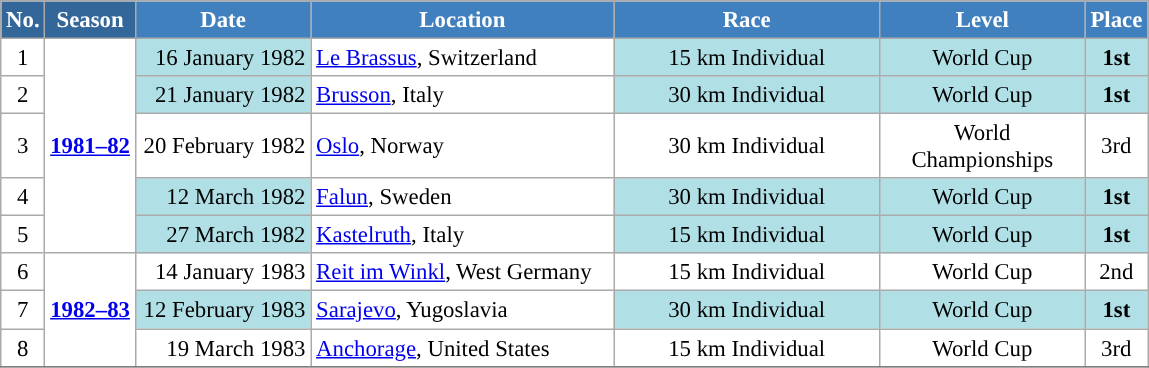<table class="wikitable sortable" style="font-size:95%; text-align:center; border:grey solid 1px; border-collapse:collapse; background:#ffffff;">
<tr style="background:#efefef;">
<th style="background-color:#369; color:white;">No.</th>
<th style="background-color:#369; color:white;">Season</th>
<th style="background-color:#4180be; color:white; width:110px;">Date</th>
<th style="background-color:#4180be; color:white; width:195px;">Location</th>
<th style="background-color:#4180be; color:white; width:170px;">Race</th>
<th style="background-color:#4180be; color:white; width:130px;">Level</th>
<th style="background-color:#4180be; color:white;">Place</th>
</tr>
<tr>
<td align=center>1</td>
<td rowspan=5 align=center><strong><a href='#'>1981–82</a></strong></td>
<td bgcolor="#BOEOE6" align=right>16 January 1982</td>
<td align=left> <a href='#'>Le Brassus</a>, Switzerland</td>
<td bgcolor="#BOEOE6">15 km Individual</td>
<td bgcolor="#BOEOE6">World Cup</td>
<td bgcolor="#BOEOE6"><strong>1st</strong></td>
</tr>
<tr>
<td align=center>2</td>
<td bgcolor="#BOEOE6" align=right>21 January 1982</td>
<td align=left> <a href='#'>Brusson</a>, Italy</td>
<td bgcolor="#BOEOE6">30 km Individual</td>
<td bgcolor="#BOEOE6">World Cup</td>
<td bgcolor="#BOEOE6"><strong>1st</strong></td>
</tr>
<tr>
<td align=center>3</td>
<td align=right>20 February 1982</td>
<td align=left> <a href='#'>Oslo</a>, Norway</td>
<td>30 km Individual</td>
<td>World Championships</td>
<td>3rd</td>
</tr>
<tr>
<td align=center>4</td>
<td bgcolor="#BOEOE6" align=right>12 March 1982</td>
<td align=left> <a href='#'>Falun</a>, Sweden</td>
<td bgcolor="#BOEOE6">30 km Individual</td>
<td bgcolor="#BOEOE6">World Cup</td>
<td bgcolor="#BOEOE6"><strong>1st</strong></td>
</tr>
<tr>
<td align=center>5</td>
<td bgcolor="#BOEOE6" align=right>27 March 1982</td>
<td align=left> <a href='#'>Kastelruth</a>, Italy</td>
<td bgcolor="#BOEOE6">15 km Individual</td>
<td bgcolor="#BOEOE6">World Cup</td>
<td bgcolor="#BOEOE6"><strong>1st</strong></td>
</tr>
<tr>
<td align=center>6</td>
<td rowspan=3 align=center><strong><a href='#'>1982–83</a></strong></td>
<td align=right>14 January 1983</td>
<td align=left>  <a href='#'>Reit im Winkl</a>, West Germany</td>
<td>15 km Individual</td>
<td>World Cup</td>
<td>2nd</td>
</tr>
<tr>
<td align=center>7</td>
<td bgcolor="#BOEOE6" align=right>12 February 1983</td>
<td align=left> <a href='#'>Sarajevo</a>, Yugoslavia</td>
<td bgcolor="#BOEOE6">30 km Individual</td>
<td bgcolor="#BOEOE6">World Cup</td>
<td bgcolor="#BOEOE6"><strong>1st</strong></td>
</tr>
<tr>
<td align=center>8</td>
<td align=right>19 March 1983</td>
<td align=left> <a href='#'>Anchorage</a>, United States</td>
<td>15 km Individual</td>
<td>World Cup</td>
<td>3rd</td>
</tr>
<tr>
</tr>
</table>
